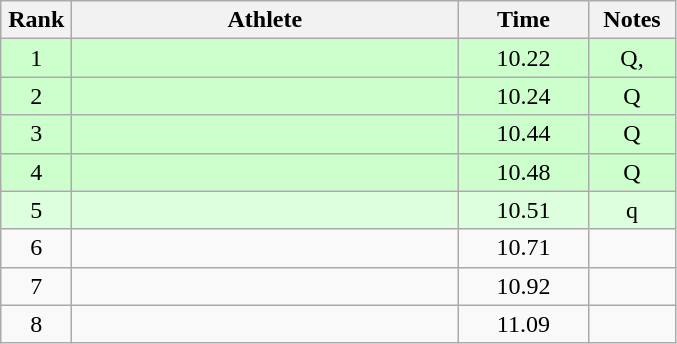<table class="wikitable" style="text-align:center">
<tr>
<th width=40>Rank</th>
<th width=250>Athlete</th>
<th width=80>Time</th>
<th width=50>Notes</th>
</tr>
<tr bgcolor=ccffcc>
<td>1</td>
<td align=left></td>
<td>10.22</td>
<td>Q, </td>
</tr>
<tr bgcolor=ccffcc>
<td>2</td>
<td align=left></td>
<td>10.24</td>
<td>Q</td>
</tr>
<tr bgcolor=ccffcc>
<td>3</td>
<td align=left></td>
<td>10.44</td>
<td>Q</td>
</tr>
<tr bgcolor=ccffcc>
<td>4</td>
<td align=left></td>
<td>10.48</td>
<td>Q</td>
</tr>
<tr bgcolor=ddffdd>
<td>5</td>
<td align=left></td>
<td>10.51</td>
<td>q</td>
</tr>
<tr>
<td>6</td>
<td align=left></td>
<td>10.71</td>
<td></td>
</tr>
<tr>
<td>7</td>
<td align=left></td>
<td>10.92</td>
<td></td>
</tr>
<tr>
<td>8</td>
<td align=left></td>
<td>11.09</td>
<td></td>
</tr>
</table>
